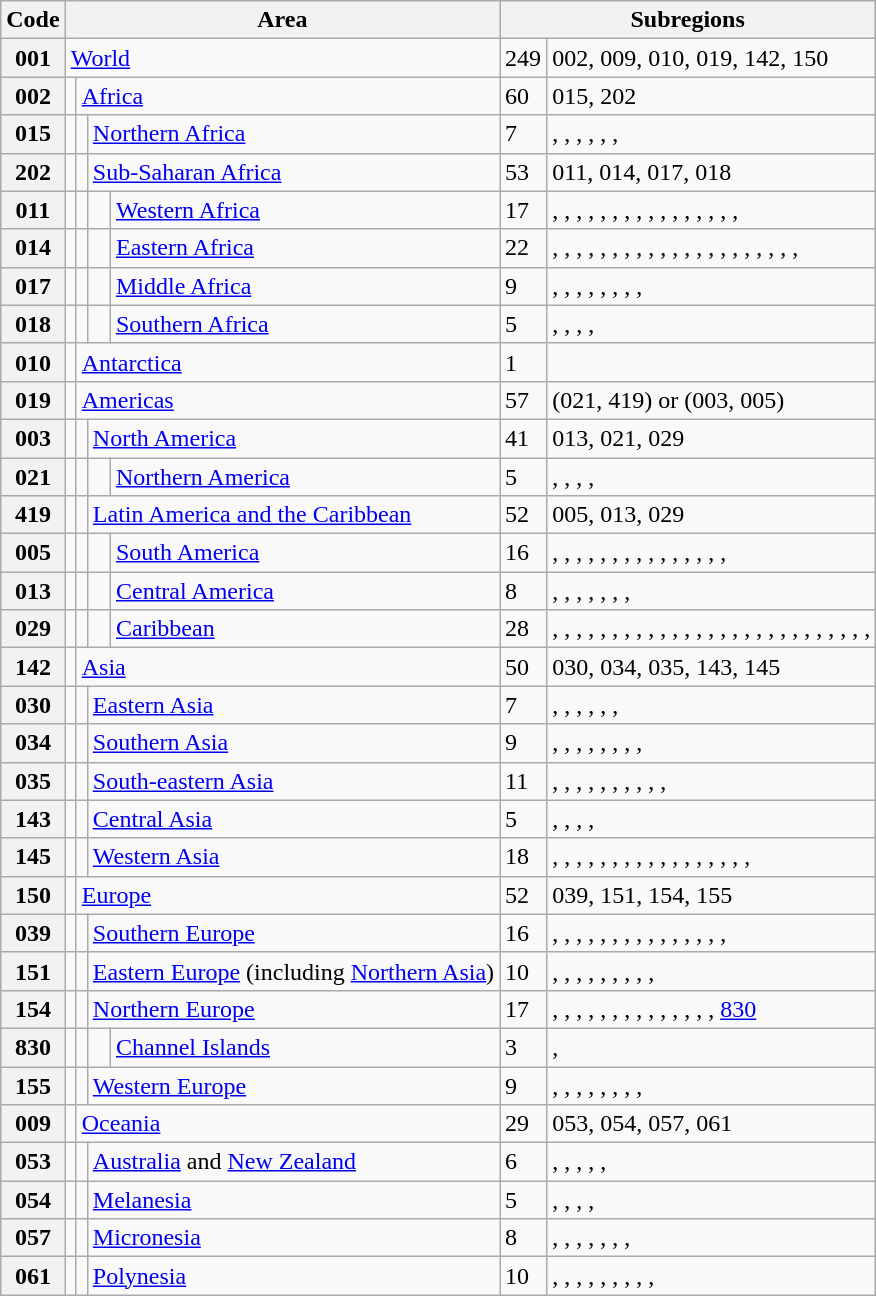<table class="wikitable">
<tr>
<th scope="col">Code</th>
<th scope="col" colspan="4">Area</th>
<th scope="colgroup" colspan=2>Subregions</th>
</tr>
<tr>
<th>001</th>
<td colspan=4><a href='#'>World</a></td>
<td>249</td>
<td>002, 009, 010, 019, 142, 150</td>
</tr>
<tr>
<th>002</th>
<td></td>
<td colspan=3><a href='#'>Africa</a></td>
<td>60</td>
<td>015, 202</td>
</tr>
<tr>
<th>015</th>
<td></td>
<td></td>
<td colspan=2><a href='#'>Northern Africa</a></td>
<td>7</td>
<td>, , , , , , </td>
</tr>
<tr>
<th>202</th>
<td></td>
<td></td>
<td colspan=2><a href='#'>Sub-Saharan Africa</a></td>
<td>53</td>
<td>011, 014, 017, 018</td>
</tr>
<tr>
<th>011</th>
<td></td>
<td></td>
<td></td>
<td><a href='#'>Western Africa</a></td>
<td>17</td>
<td>, , , , , , , , , , , , , , , , </td>
</tr>
<tr>
<th>014</th>
<td></td>
<td></td>
<td></td>
<td><a href='#'>Eastern Africa</a></td>
<td>22</td>
<td>, , , , , , , , , , , , , , , , , , , , , </td>
</tr>
<tr>
<th>017</th>
<td></td>
<td></td>
<td></td>
<td><a href='#'>Middle Africa</a></td>
<td>9</td>
<td>, , , , , , , , </td>
</tr>
<tr>
<th>018</th>
<td></td>
<td></td>
<td></td>
<td><a href='#'>Southern Africa</a></td>
<td>5</td>
<td>, , , , </td>
</tr>
<tr>
<th>010</th>
<td></td>
<td colspan=3><a href='#'>Antarctica</a></td>
<td>1</td>
<td></td>
</tr>
<tr>
<th>019</th>
<td></td>
<td colspan=3><a href='#'>Americas</a></td>
<td>57</td>
<td>(021, 419) or (003, 005)</td>
</tr>
<tr>
<th>003</th>
<td></td>
<td></td>
<td colspan=2><a href='#'>North America</a></td>
<td>41</td>
<td>013, 021, 029</td>
</tr>
<tr>
<th>021</th>
<td></td>
<td></td>
<td></td>
<td><a href='#'>Northern America</a></td>
<td>5</td>
<td>, , , , </td>
</tr>
<tr>
<th>419</th>
<td></td>
<td></td>
<td colspan=2><a href='#'>Latin America and the Caribbean</a></td>
<td>52</td>
<td>005, 013, 029</td>
</tr>
<tr>
<th>005</th>
<td></td>
<td></td>
<td></td>
<td><a href='#'>South America</a></td>
<td>16</td>
<td>, , , , , , , , , , , , , , , </td>
</tr>
<tr>
<th>013</th>
<td></td>
<td></td>
<td></td>
<td><a href='#'>Central America</a></td>
<td>8</td>
<td>, , , , , , , </td>
</tr>
<tr>
<th>029</th>
<td></td>
<td></td>
<td></td>
<td><a href='#'>Caribbean</a></td>
<td>28</td>
<td>, , , , , , , , , , , , , , , , , , , , , , , , , , , </td>
</tr>
<tr>
<th>142</th>
<td></td>
<td colspan=3><a href='#'>Asia</a></td>
<td>50</td>
<td>030, 034, 035, 143, 145</td>
</tr>
<tr>
<th>030</th>
<td></td>
<td></td>
<td colspan=2><a href='#'>Eastern Asia</a></td>
<td>7</td>
<td>, , , , , , </td>
</tr>
<tr>
<th>034</th>
<td></td>
<td></td>
<td colspan=2><a href='#'>Southern Asia</a></td>
<td>9</td>
<td>, , , , , , , , </td>
</tr>
<tr>
<th>035</th>
<td></td>
<td></td>
<td colspan=2><a href='#'>South-eastern Asia</a></td>
<td>11</td>
<td>, , , , , , , , , , </td>
</tr>
<tr>
<th>143</th>
<td></td>
<td></td>
<td colspan=2><a href='#'>Central Asia</a></td>
<td>5</td>
<td>, , , , </td>
</tr>
<tr>
<th>145</th>
<td></td>
<td></td>
<td colspan=2><a href='#'>Western Asia</a></td>
<td>18</td>
<td>, , , , , , , , , , , , , , , , , </td>
</tr>
<tr>
<th>150</th>
<td></td>
<td colspan=3><a href='#'>Europe</a></td>
<td>52</td>
<td>039, 151, 154, 155</td>
</tr>
<tr>
<th>039</th>
<td></td>
<td></td>
<td colspan=2><a href='#'>Southern Europe</a></td>
<td>16</td>
<td>, , , , , , , , , , , , , , , </td>
</tr>
<tr>
<th>151</th>
<td></td>
<td></td>
<td colspan=2><a href='#'>Eastern Europe</a> (including <a href='#'>Northern Asia</a>)</td>
<td>10</td>
<td>, , , , , , , , , </td>
</tr>
<tr>
<th>154</th>
<td></td>
<td></td>
<td colspan=2><a href='#'>Northern Europe</a></td>
<td>17</td>
<td>, , , , , , , , , , , , , , <a href='#'>830</a></td>
</tr>
<tr>
<th>830</th>
<td></td>
<td></td>
<td></td>
<td><a href='#'>Channel Islands</a></td>
<td>3</td>
<td>, </td>
</tr>
<tr>
<th>155</th>
<td></td>
<td></td>
<td colspan=2><a href='#'>Western Europe</a></td>
<td>9</td>
<td>, , , , , , , , </td>
</tr>
<tr>
<th>009</th>
<td></td>
<td colspan=3><a href='#'>Oceania</a></td>
<td>29</td>
<td>053, 054, 057, 061</td>
</tr>
<tr>
<th>053</th>
<td></td>
<td></td>
<td colspan=2><a href='#'>Australia</a> and <a href='#'>New Zealand</a></td>
<td>6</td>
<td>, , , , , </td>
</tr>
<tr>
<th>054</th>
<td></td>
<td></td>
<td colspan=2><a href='#'>Melanesia</a></td>
<td>5</td>
<td>, , , , </td>
</tr>
<tr>
<th>057</th>
<td></td>
<td></td>
<td colspan=2><a href='#'>Micronesia</a></td>
<td>8</td>
<td>, , , , , , , </td>
</tr>
<tr>
<th>061</th>
<td></td>
<td></td>
<td colspan=2><a href='#'>Polynesia</a></td>
<td>10</td>
<td>, , , , , , , , , </td>
</tr>
</table>
